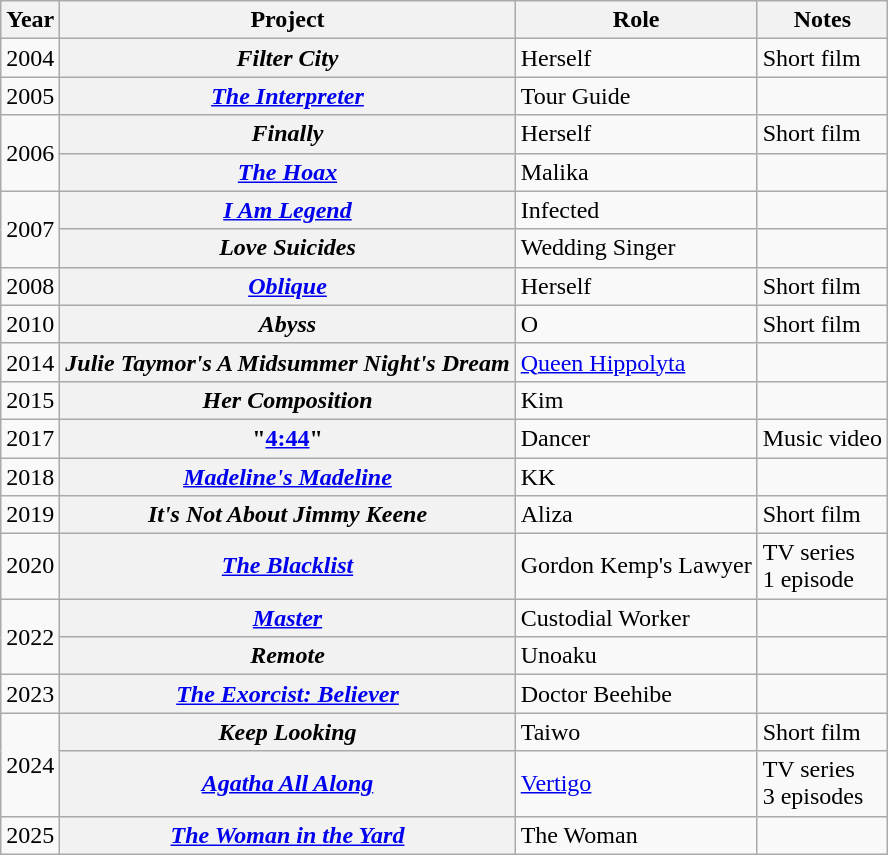<table class="wikitable plainrowheaders">
<tr>
<th scope="col">Year</th>
<th scope="col">Project</th>
<th scope="col">Role</th>
<th scope="col">Notes</th>
</tr>
<tr>
<td>2004</td>
<th scope="row"><em>Filter City</em></th>
<td>Herself</td>
<td>Short film</td>
</tr>
<tr>
<td>2005</td>
<th scope="row"><em><a href='#'>The Interpreter</a></em></th>
<td>Tour Guide</td>
<td></td>
</tr>
<tr>
<td rowspan="2">2006</td>
<th scope="row"><em>Finally</em></th>
<td>Herself</td>
<td>Short film</td>
</tr>
<tr>
<th scope="row"><em><a href='#'>The Hoax</a></em></th>
<td>Malika</td>
<td></td>
</tr>
<tr>
<td rowspan="2">2007</td>
<th scope="row"><em><a href='#'>I Am Legend</a></em></th>
<td>Infected</td>
<td></td>
</tr>
<tr>
<th scope="row"><em>Love Suicides</em></th>
<td>Wedding Singer</td>
<td></td>
</tr>
<tr>
<td>2008</td>
<th scope="row"><em><a href='#'>Oblique</a></em></th>
<td>Herself</td>
<td>Short film</td>
</tr>
<tr>
<td>2010</td>
<th scope="row"><em>Abyss</em></th>
<td>O</td>
<td>Short film</td>
</tr>
<tr>
<td>2014</td>
<th scope="row"><em>Julie Taymor's A Midsummer Night's Dream</em></th>
<td><a href='#'>Queen Hippolyta</a></td>
<td></td>
</tr>
<tr>
<td>2015</td>
<th scope="row"><em>Her Composition</em></th>
<td>Kim</td>
<td></td>
</tr>
<tr>
<td>2017</td>
<th scope="row">"<a href='#'>4:44</a>"</th>
<td>Dancer</td>
<td>Music video</td>
</tr>
<tr>
<td>2018</td>
<th scope="row"><em><a href='#'>Madeline's Madeline</a></em></th>
<td>KK</td>
<td></td>
</tr>
<tr>
<td>2019</td>
<th scope="row"><em>It's Not About Jimmy Keene</em></th>
<td>Aliza</td>
<td>Short film</td>
</tr>
<tr>
<td>2020</td>
<th scope="row"><em><a href='#'>The Blacklist</a></em></th>
<td>Gordon Kemp's Lawyer</td>
<td>TV series<br>1 episode</td>
</tr>
<tr>
<td rowspan="2">2022</td>
<th scope="row"><em><a href='#'>Master</a></em></th>
<td>Custodial Worker</td>
<td></td>
</tr>
<tr>
<th scope="row"><em>Remote</em></th>
<td>Unoaku</td>
<td></td>
</tr>
<tr>
<td>2023</td>
<th scope="row"><em><a href='#'>The Exorcist: Believer</a></em></th>
<td>Doctor Beehibe</td>
<td></td>
</tr>
<tr>
<td rowspan="2">2024</td>
<th scope="row"><em>Keep Looking</em></th>
<td>Taiwo</td>
<td>Short film</td>
</tr>
<tr>
<th scope="row"><em><a href='#'>Agatha All Along</a></em></th>
<td><a href='#'>Vertigo</a></td>
<td>TV series<br>3 episodes</td>
</tr>
<tr>
<td>2025</td>
<th scope="row"><em><a href='#'>The Woman in the Yard</a></em></th>
<td>The Woman</td>
<td></td>
</tr>
</table>
